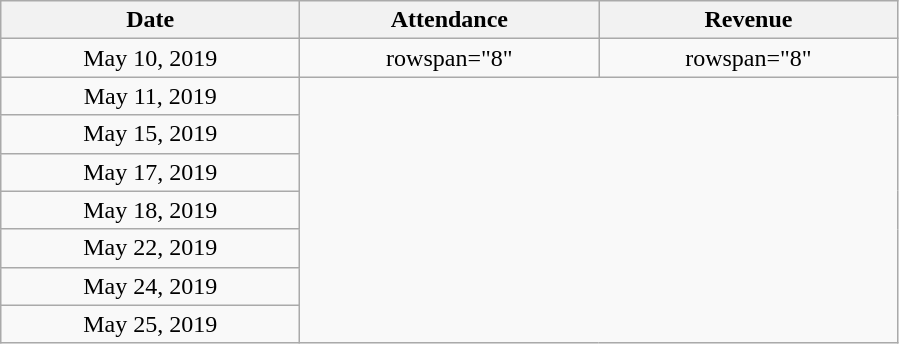<table class="wikitable plainrowheaders" style="text-align:center;">
<tr>
<th scope="col" style="width:12em;">Date</th>
<th scope="col" style="width:12em;">Attendance</th>
<th scope="col" style="width:12em;">Revenue</th>
</tr>
<tr>
<td>May 10, 2019</td>
<td>rowspan="8" </td>
<td>rowspan="8" </td>
</tr>
<tr>
<td>May 11, 2019</td>
</tr>
<tr>
<td>May 15, 2019</td>
</tr>
<tr>
<td>May 17, 2019</td>
</tr>
<tr>
<td>May 18, 2019</td>
</tr>
<tr>
<td>May 22, 2019</td>
</tr>
<tr>
<td>May 24, 2019</td>
</tr>
<tr>
<td>May 25, 2019</td>
</tr>
</table>
